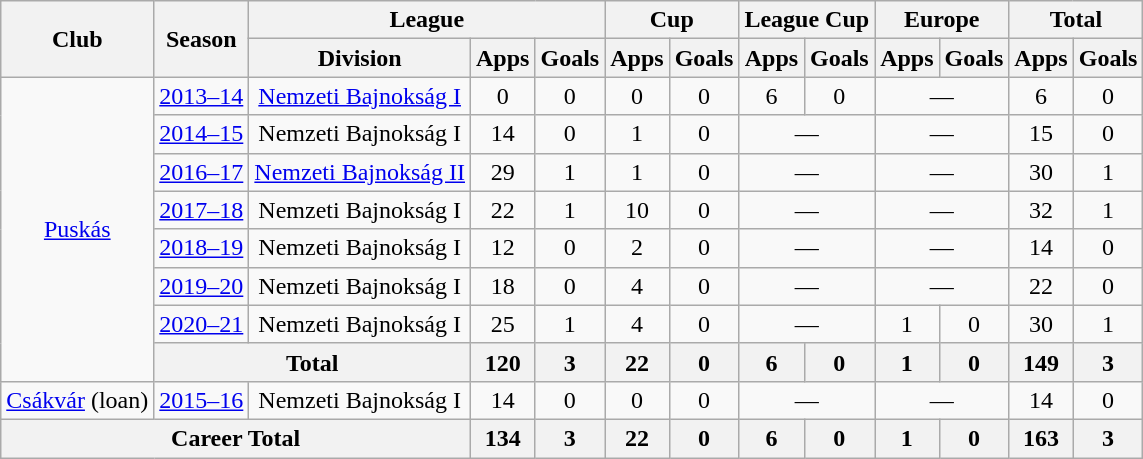<table class=wikitable style="text-align: center;">
<tr>
<th rowspan="2">Club</th>
<th rowspan="2">Season</th>
<th colspan="3">League</th>
<th colspan="2">Cup</th>
<th colspan="2">League Cup</th>
<th colspan="2">Europe</th>
<th colspan="2">Total</th>
</tr>
<tr>
<th>Division</th>
<th>Apps</th>
<th>Goals</th>
<th>Apps</th>
<th>Goals</th>
<th>Apps</th>
<th>Goals</th>
<th>Apps</th>
<th>Goals</th>
<th>Apps</th>
<th>Goals</th>
</tr>
<tr>
<td rowspan="8"><a href='#'>Puskás</a></td>
<td><a href='#'>2013–14</a></td>
<td><a href='#'>Nemzeti Bajnokság I</a></td>
<td>0</td>
<td>0</td>
<td>0</td>
<td>0</td>
<td>6</td>
<td>0</td>
<td colspan="2">—</td>
<td>6</td>
<td>0</td>
</tr>
<tr>
<td><a href='#'>2014–15</a></td>
<td>Nemzeti Bajnokság I</td>
<td>14</td>
<td>0</td>
<td>1</td>
<td>0</td>
<td colspan="2">—</td>
<td colspan="2">—</td>
<td>15</td>
<td>0</td>
</tr>
<tr>
<td><a href='#'>2016–17</a></td>
<td><a href='#'>Nemzeti Bajnokság II</a></td>
<td>29</td>
<td>1</td>
<td>1</td>
<td>0</td>
<td colspan="2">—</td>
<td colspan="2">—</td>
<td>30</td>
<td>1</td>
</tr>
<tr>
<td><a href='#'>2017–18</a></td>
<td>Nemzeti Bajnokság I</td>
<td>22</td>
<td>1</td>
<td>10</td>
<td>0</td>
<td colspan="2">—</td>
<td colspan="2">—</td>
<td>32</td>
<td>1</td>
</tr>
<tr>
<td><a href='#'>2018–19</a></td>
<td>Nemzeti Bajnokság I</td>
<td>12</td>
<td>0</td>
<td>2</td>
<td>0</td>
<td colspan="2">—</td>
<td colspan="2">—</td>
<td>14</td>
<td>0</td>
</tr>
<tr>
<td><a href='#'>2019–20</a></td>
<td>Nemzeti Bajnokság I</td>
<td>18</td>
<td>0</td>
<td>4</td>
<td>0</td>
<td colspan="2">—</td>
<td colspan="2">—</td>
<td>22</td>
<td>0</td>
</tr>
<tr>
<td><a href='#'>2020–21</a></td>
<td>Nemzeti Bajnokság I</td>
<td>25</td>
<td>1</td>
<td>4</td>
<td>0</td>
<td colspan="2">—</td>
<td>1</td>
<td>0</td>
<td>30</td>
<td>1</td>
</tr>
<tr>
<th colspan="2">Total</th>
<th>120</th>
<th>3</th>
<th>22</th>
<th>0</th>
<th>6</th>
<th>0</th>
<th>1</th>
<th>0</th>
<th>149</th>
<th>3</th>
</tr>
<tr>
<td><a href='#'>Csákvár</a> (loan)</td>
<td><a href='#'>2015–16</a></td>
<td>Nemzeti Bajnokság I</td>
<td>14</td>
<td>0</td>
<td>0</td>
<td>0</td>
<td colspan="2">—</td>
<td colspan="2">—</td>
<td>14</td>
<td>0</td>
</tr>
<tr>
<th colspan="3">Career Total</th>
<th>134</th>
<th>3</th>
<th>22</th>
<th>0</th>
<th>6</th>
<th>0</th>
<th>1</th>
<th>0</th>
<th>163</th>
<th>3</th>
</tr>
</table>
